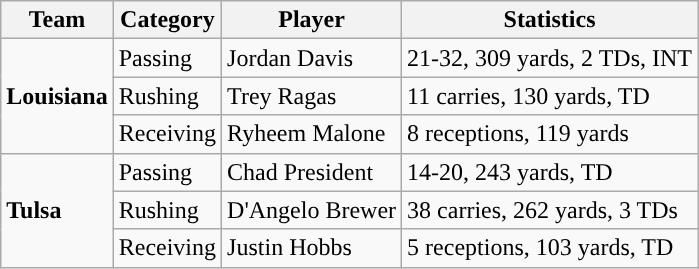<table class="wikitable" style="float: left;">
<tr>
<th>Team</th>
<th>Category</th>
<th>Player</th>
<th>Statistics</th>
</tr>
<tr>
<td rowspan=3><strong>Louisiana</strong></td>
<td>Passing</td>
<td>Jordan Davis</td>
<td>21-32, 309 yards, 2 TDs, INT</td>
</tr>
<tr>
<td>Rushing</td>
<td>Trey Ragas</td>
<td>11 carries, 130 yards, TD</td>
</tr>
<tr>
<td>Receiving</td>
<td>Ryheem Malone</td>
<td>8 receptions, 119 yards</td>
</tr>
<tr>
<td rowspan=3><strong>Tulsa</strong></td>
<td>Passing</td>
<td>Chad President</td>
<td>14-20, 243 yards, TD</td>
</tr>
<tr>
<td>Rushing</td>
<td>D'Angelo Brewer</td>
<td>38 carries, 262 yards, 3 TDs</td>
</tr>
<tr>
<td>Receiving</td>
<td>Justin Hobbs</td>
<td>5 receptions, 103 yards, TD</td>
</tr>
</table>
